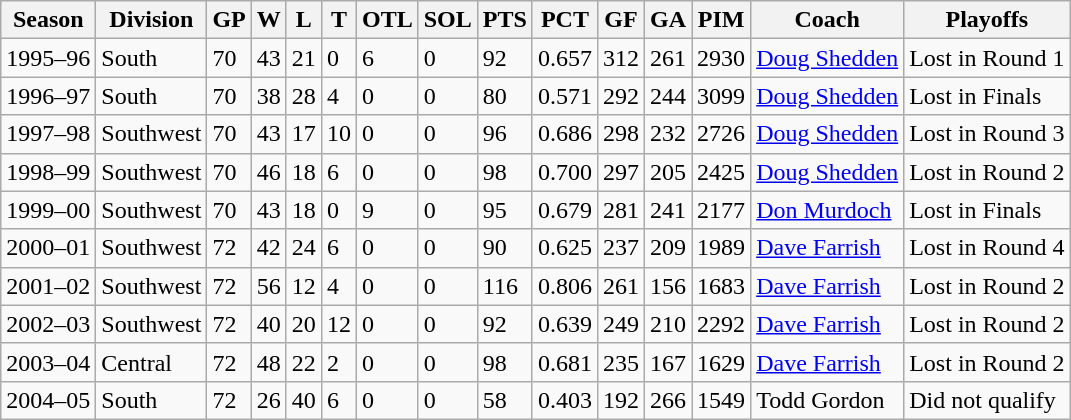<table class="wikitable">
<tr>
<th>Season</th>
<th>Division</th>
<th>GP</th>
<th>W</th>
<th>L</th>
<th>T</th>
<th>OTL</th>
<th>SOL</th>
<th>PTS</th>
<th>PCT</th>
<th>GF</th>
<th>GA</th>
<th>PIM</th>
<th>Coach</th>
<th>Playoffs</th>
</tr>
<tr>
<td>1995–96</td>
<td>South</td>
<td>70</td>
<td>43</td>
<td>21</td>
<td>0</td>
<td>6</td>
<td>0</td>
<td>92</td>
<td>0.657</td>
<td>312</td>
<td>261</td>
<td>2930</td>
<td><a href='#'>Doug Shedden</a></td>
<td>Lost in Round 1</td>
</tr>
<tr>
<td>1996–97</td>
<td>South</td>
<td>70</td>
<td>38</td>
<td>28</td>
<td>4</td>
<td>0</td>
<td>0</td>
<td>80</td>
<td>0.571</td>
<td>292</td>
<td>244</td>
<td>3099</td>
<td><a href='#'>Doug Shedden</a></td>
<td>Lost in Finals</td>
</tr>
<tr>
<td>1997–98</td>
<td>Southwest</td>
<td>70</td>
<td>43</td>
<td>17</td>
<td>10</td>
<td>0</td>
<td>0</td>
<td>96</td>
<td>0.686</td>
<td>298</td>
<td>232</td>
<td>2726</td>
<td><a href='#'>Doug Shedden</a></td>
<td>Lost in Round 3</td>
</tr>
<tr>
<td>1998–99</td>
<td>Southwest</td>
<td>70</td>
<td>46</td>
<td>18</td>
<td>6</td>
<td>0</td>
<td>0</td>
<td>98</td>
<td>0.700</td>
<td>297</td>
<td>205</td>
<td>2425</td>
<td><a href='#'>Doug Shedden</a></td>
<td>Lost in Round 2</td>
</tr>
<tr>
<td>1999–00</td>
<td>Southwest</td>
<td>70</td>
<td>43</td>
<td>18</td>
<td>0</td>
<td>9</td>
<td>0</td>
<td>95</td>
<td>0.679</td>
<td>281</td>
<td>241</td>
<td>2177</td>
<td><a href='#'>Don Murdoch</a></td>
<td>Lost in Finals</td>
</tr>
<tr>
<td>2000–01</td>
<td>Southwest</td>
<td>72</td>
<td>42</td>
<td>24</td>
<td>6</td>
<td>0</td>
<td>0</td>
<td>90</td>
<td>0.625</td>
<td>237</td>
<td>209</td>
<td>1989</td>
<td><a href='#'>Dave Farrish</a></td>
<td>Lost in Round 4</td>
</tr>
<tr>
<td>2001–02</td>
<td>Southwest</td>
<td>72</td>
<td>56</td>
<td>12</td>
<td>4</td>
<td>0</td>
<td>0</td>
<td>116</td>
<td>0.806</td>
<td>261</td>
<td>156</td>
<td>1683</td>
<td><a href='#'>Dave Farrish</a></td>
<td>Lost in Round 2</td>
</tr>
<tr>
<td>2002–03</td>
<td>Southwest</td>
<td>72</td>
<td>40</td>
<td>20</td>
<td>12</td>
<td>0</td>
<td>0</td>
<td>92</td>
<td>0.639</td>
<td>249</td>
<td>210</td>
<td>2292</td>
<td><a href='#'>Dave Farrish</a></td>
<td>Lost in Round 2</td>
</tr>
<tr>
<td>2003–04</td>
<td>Central</td>
<td>72</td>
<td>48</td>
<td>22</td>
<td>2</td>
<td>0</td>
<td>0</td>
<td>98</td>
<td>0.681</td>
<td>235</td>
<td>167</td>
<td>1629</td>
<td><a href='#'>Dave Farrish</a></td>
<td>Lost in Round 2</td>
</tr>
<tr>
<td>2004–05</td>
<td>South</td>
<td>72</td>
<td>26</td>
<td>40</td>
<td>6</td>
<td>0</td>
<td>0</td>
<td>58</td>
<td>0.403</td>
<td>192</td>
<td>266</td>
<td>1549</td>
<td>Todd Gordon</td>
<td>Did not qualify</td>
</tr>
</table>
